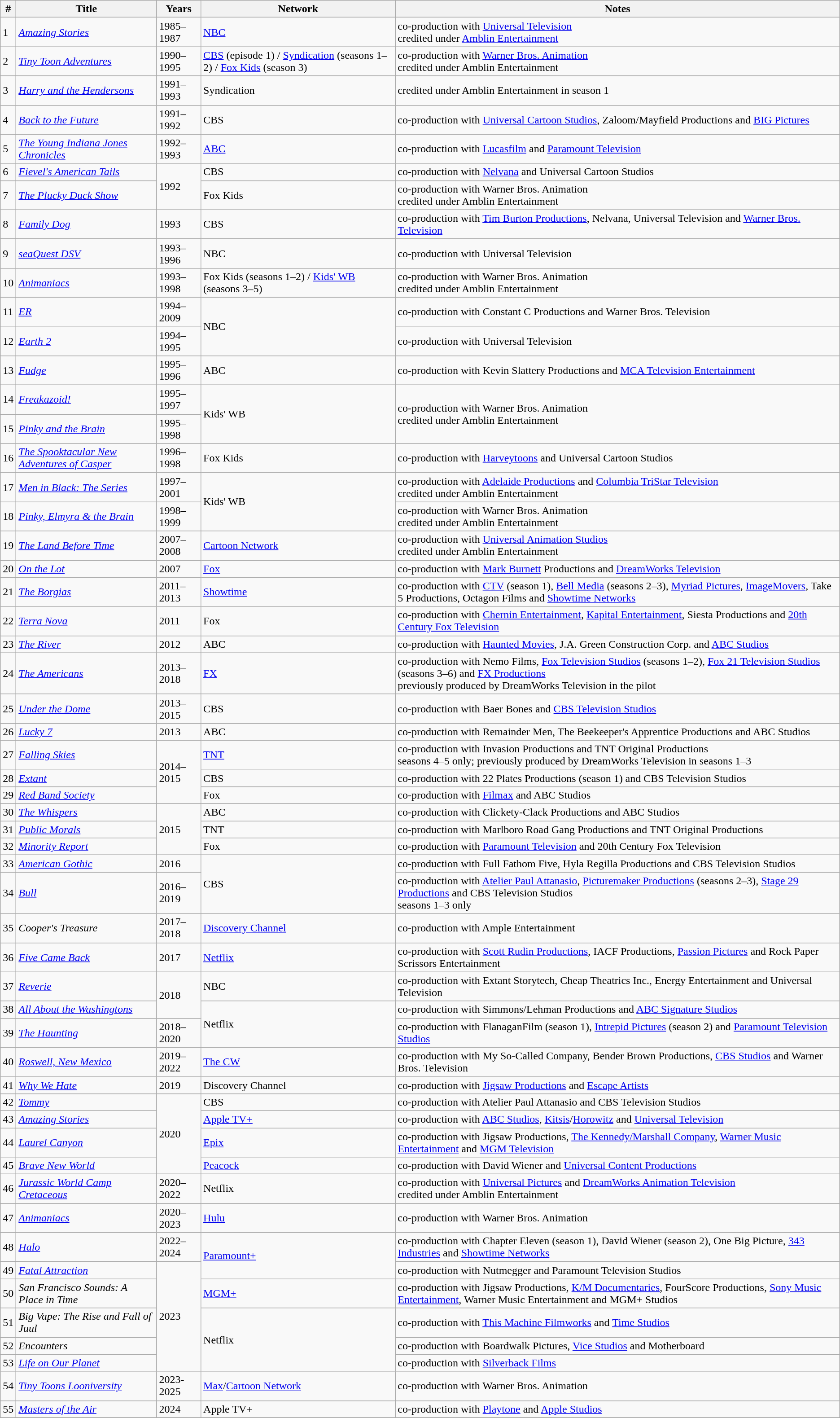<table class="wikitable sortable">
<tr>
<th>#</th>
<th>Title</th>
<th>Years</th>
<th>Network</th>
<th>Notes</th>
</tr>
<tr>
<td>1</td>
<td><em><a href='#'>Amazing Stories</a></em></td>
<td>1985–1987</td>
<td><a href='#'>NBC</a></td>
<td>co-production with <a href='#'>Universal Television</a><br>credited under <a href='#'>Amblin Entertainment</a></td>
</tr>
<tr>
<td>2</td>
<td><em><a href='#'>Tiny Toon Adventures</a></em></td>
<td>1990–1995</td>
<td><a href='#'>CBS</a> (episode 1) / <a href='#'>Syndication</a> (seasons 1–2) / <a href='#'>Fox Kids</a> (season 3)</td>
<td>co-production with <a href='#'>Warner Bros. Animation</a><br>credited under Amblin Entertainment</td>
</tr>
<tr>
<td>3</td>
<td><em><a href='#'>Harry and the Hendersons</a></em></td>
<td>1991–1993</td>
<td>Syndication</td>
<td>credited under Amblin Entertainment in season 1</td>
</tr>
<tr>
<td>4</td>
<td><em><a href='#'>Back to the Future</a></em></td>
<td>1991–1992</td>
<td>CBS</td>
<td>co-production with <a href='#'>Universal Cartoon Studios</a>, Zaloom/Mayfield Productions and <a href='#'>BIG Pictures</a></td>
</tr>
<tr>
<td>5</td>
<td><em><a href='#'>The Young Indiana Jones Chronicles</a></em></td>
<td>1992–1993</td>
<td><a href='#'>ABC</a></td>
<td>co-production with <a href='#'>Lucasfilm</a> and <a href='#'>Paramount Television</a></td>
</tr>
<tr>
<td>6</td>
<td><em><a href='#'>Fievel's American Tails</a></em></td>
<td rowspan="2">1992</td>
<td>CBS</td>
<td>co-production with <a href='#'>Nelvana</a> and Universal Cartoon Studios</td>
</tr>
<tr>
<td>7</td>
<td><em><a href='#'>The Plucky Duck Show</a></em></td>
<td>Fox Kids</td>
<td>co-production with Warner Bros. Animation<br>credited under Amblin Entertainment</td>
</tr>
<tr>
<td>8</td>
<td><em><a href='#'>Family Dog</a></em></td>
<td>1993</td>
<td>CBS</td>
<td>co-production with <a href='#'>Tim Burton Productions</a>, Nelvana, Universal Television and <a href='#'>Warner Bros. Television</a></td>
</tr>
<tr>
<td>9</td>
<td><em><a href='#'>seaQuest DSV</a></em></td>
<td>1993–1996</td>
<td>NBC</td>
<td>co-production with Universal Television</td>
</tr>
<tr>
<td>10</td>
<td><em><a href='#'>Animaniacs</a></em></td>
<td>1993–1998</td>
<td>Fox Kids (seasons 1–2) / <a href='#'>Kids' WB</a> (seasons 3–5)</td>
<td>co-production with Warner Bros. Animation<br>credited under Amblin Entertainment</td>
</tr>
<tr>
<td>11</td>
<td><em><a href='#'>ER</a></em></td>
<td>1994–2009</td>
<td rowspan="2">NBC</td>
<td>co-production with Constant C Productions and Warner Bros. Television</td>
</tr>
<tr>
<td>12</td>
<td><em><a href='#'>Earth 2</a></em></td>
<td>1994–1995</td>
<td>co-production with Universal Television</td>
</tr>
<tr>
<td>13</td>
<td><em><a href='#'>Fudge</a></em></td>
<td>1995–1996</td>
<td>ABC</td>
<td>co-production with Kevin Slattery Productions and <a href='#'>MCA Television Entertainment</a></td>
</tr>
<tr>
<td>14</td>
<td><em><a href='#'>Freakazoid!</a></em></td>
<td>1995–1997</td>
<td rowspan="2">Kids' WB</td>
<td rowspan="2">co-production with Warner Bros. Animation<br>credited under Amblin Entertainment</td>
</tr>
<tr>
<td>15</td>
<td><em><a href='#'>Pinky and the Brain</a></em></td>
<td>1995–1998</td>
</tr>
<tr>
<td>16</td>
<td><em><a href='#'>The Spooktacular New Adventures of Casper</a></em></td>
<td>1996–1998</td>
<td>Fox Kids</td>
<td>co-production with <a href='#'>Harveytoons</a> and Universal Cartoon Studios</td>
</tr>
<tr>
<td>17</td>
<td><em><a href='#'>Men in Black: The Series</a></em></td>
<td>1997–2001</td>
<td rowspan="2">Kids' WB</td>
<td>co-production with <a href='#'>Adelaide Productions</a> and <a href='#'>Columbia TriStar Television</a><br>credited under Amblin Entertainment</td>
</tr>
<tr>
<td>18</td>
<td><em><a href='#'>Pinky, Elmyra & the Brain</a></em></td>
<td>1998–1999</td>
<td>co-production with Warner Bros. Animation<br>credited under Amblin Entertainment</td>
</tr>
<tr>
<td>19</td>
<td><em><a href='#'>The Land Before Time</a></em></td>
<td>2007–2008</td>
<td><a href='#'>Cartoon Network</a></td>
<td>co-production with <a href='#'>Universal Animation Studios</a><br>credited under Amblin Entertainment</td>
</tr>
<tr>
<td>20</td>
<td><em><a href='#'>On the Lot</a></em></td>
<td>2007</td>
<td><a href='#'>Fox</a></td>
<td>co-production with <a href='#'>Mark Burnett</a> Productions and <a href='#'>DreamWorks Television</a></td>
</tr>
<tr>
<td>21</td>
<td><em><a href='#'>The Borgias</a></em></td>
<td>2011–2013</td>
<td><a href='#'>Showtime</a></td>
<td>co-production with <a href='#'>CTV</a> (season 1), <a href='#'>Bell Media</a> (seasons 2–3), <a href='#'>Myriad Pictures</a>, <a href='#'>ImageMovers</a>, Take 5 Productions, Octagon Films and <a href='#'>Showtime Networks</a></td>
</tr>
<tr>
<td>22</td>
<td><em><a href='#'>Terra Nova</a></em></td>
<td>2011</td>
<td>Fox</td>
<td>co-production with <a href='#'>Chernin Entertainment</a>, <a href='#'>Kapital Entertainment</a>, Siesta Productions and <a href='#'>20th Century Fox Television</a></td>
</tr>
<tr>
<td>23</td>
<td><em><a href='#'>The River</a></em></td>
<td>2012</td>
<td>ABC</td>
<td>co-production with <a href='#'>Haunted Movies</a>, J.A. Green Construction Corp. and <a href='#'>ABC Studios</a></td>
</tr>
<tr>
<td>24</td>
<td><em><a href='#'>The Americans</a></em></td>
<td>2013–2018</td>
<td><a href='#'>FX</a></td>
<td>co-production with Nemo Films, <a href='#'>Fox Television Studios</a> (seasons 1–2), <a href='#'>Fox 21 Television Studios</a> (seasons 3–6) and <a href='#'>FX Productions</a><br>previously produced by DreamWorks Television in the pilot</td>
</tr>
<tr>
<td>25</td>
<td><em><a href='#'>Under the Dome</a></em></td>
<td>2013–2015</td>
<td>CBS</td>
<td>co-production with Baer Bones and <a href='#'>CBS Television Studios</a></td>
</tr>
<tr>
<td>26</td>
<td><em><a href='#'>Lucky 7</a></em></td>
<td>2013</td>
<td>ABC</td>
<td>co-production with Remainder Men, The Beekeeper's Apprentice Productions and ABC Studios</td>
</tr>
<tr>
<td>27</td>
<td><em><a href='#'>Falling Skies</a></em></td>
<td rowspan="3">2014–2015</td>
<td><a href='#'>TNT</a></td>
<td>co-production with Invasion Productions and TNT Original Productions<br>seasons 4–5 only; previously produced by DreamWorks Television in seasons 1–3</td>
</tr>
<tr>
<td>28</td>
<td><em><a href='#'>Extant</a></em></td>
<td>CBS</td>
<td>co-production with 22 Plates Productions (season 1) and CBS Television Studios</td>
</tr>
<tr>
<td>29</td>
<td><em><a href='#'>Red Band Society</a></em></td>
<td>Fox</td>
<td>co-production with <a href='#'>Filmax</a> and ABC Studios</td>
</tr>
<tr>
<td>30</td>
<td><em><a href='#'>The Whispers</a></em></td>
<td rowspan="3">2015</td>
<td>ABC</td>
<td>co-production with Clickety-Clack Productions and ABC Studios</td>
</tr>
<tr>
<td>31</td>
<td><em><a href='#'>Public Morals</a></em></td>
<td>TNT</td>
<td>co-production with Marlboro Road Gang Productions and TNT Original Productions</td>
</tr>
<tr>
<td>32</td>
<td><em><a href='#'>Minority Report</a></em></td>
<td>Fox</td>
<td>co-production with <a href='#'>Paramount Television</a> and 20th Century Fox Television</td>
</tr>
<tr>
<td>33</td>
<td><em><a href='#'>American Gothic</a></em></td>
<td>2016</td>
<td rowspan="2">CBS</td>
<td>co-production with Full Fathom Five, Hyla Regilla Productions and CBS Television Studios</td>
</tr>
<tr>
<td>34</td>
<td><em><a href='#'>Bull</a></em></td>
<td>2016–2019</td>
<td>co-production with <a href='#'>Atelier Paul Attanasio</a>, <a href='#'>Picturemaker Productions</a> (seasons 2–3), <a href='#'>Stage 29 Productions</a> and CBS Television Studios<br>seasons 1–3 only</td>
</tr>
<tr>
<td>35</td>
<td><em>Cooper's Treasure</em></td>
<td>2017–2018</td>
<td><a href='#'>Discovery Channel</a></td>
<td>co-production with Ample Entertainment</td>
</tr>
<tr>
<td>36</td>
<td><em><a href='#'>Five Came Back</a></em></td>
<td>2017</td>
<td><a href='#'>Netflix</a></td>
<td>co-production with <a href='#'>Scott Rudin Productions</a>, IACF Productions, <a href='#'>Passion Pictures</a> and Rock Paper Scrissors Entertainment</td>
</tr>
<tr>
<td>37</td>
<td><em><a href='#'>Reverie</a></em></td>
<td rowspan="2">2018</td>
<td>NBC</td>
<td>co-production with Extant Storytech, Cheap Theatrics Inc., Energy Entertainment and Universal Television</td>
</tr>
<tr>
<td>38</td>
<td><em><a href='#'>All About the Washingtons</a></em></td>
<td rowspan="2">Netflix</td>
<td>co-production with Simmons/Lehman Productions and <a href='#'>ABC Signature Studios</a></td>
</tr>
<tr>
<td>39</td>
<td><em><a href='#'>The Haunting</a></em></td>
<td>2018–2020</td>
<td>co-production with FlanaganFilm (season 1), <a href='#'>Intrepid Pictures</a> (season 2) and <a href='#'>Paramount Television Studios</a></td>
</tr>
<tr>
<td>40</td>
<td><em><a href='#'>Roswell, New Mexico</a></em></td>
<td>2019–2022</td>
<td><a href='#'>The CW</a></td>
<td>co-production with My So-Called Company, Bender Brown Productions, <a href='#'>CBS Studios</a> and Warner Bros. Television</td>
</tr>
<tr>
<td>41</td>
<td><em><a href='#'>Why We Hate</a></em></td>
<td>2019</td>
<td>Discovery Channel</td>
<td>co-production with <a href='#'>Jigsaw Productions</a> and <a href='#'>Escape Artists</a></td>
</tr>
<tr>
<td>42</td>
<td><em><a href='#'>Tommy</a></em></td>
<td rowspan="4">2020</td>
<td>CBS</td>
<td>co-production with Atelier Paul Attanasio and CBS Television Studios</td>
</tr>
<tr>
<td>43</td>
<td><em><a href='#'>Amazing Stories</a></em></td>
<td><a href='#'>Apple TV+</a></td>
<td>co-production with <a href='#'>ABC Studios</a>, <a href='#'>Kitsis</a>/<a href='#'>Horowitz</a> and <a href='#'>Universal Television</a></td>
</tr>
<tr>
<td>44</td>
<td><em><a href='#'>Laurel Canyon</a></em></td>
<td><a href='#'>Epix</a></td>
<td>co-production with Jigsaw Productions, <a href='#'>The Kennedy/Marshall Company</a>, <a href='#'>Warner Music Entertainment</a> and <a href='#'>MGM Television</a></td>
</tr>
<tr>
<td>45</td>
<td><em><a href='#'>Brave New World</a></em></td>
<td><a href='#'>Peacock</a></td>
<td>co-production with David Wiener and <a href='#'>Universal Content Productions</a></td>
</tr>
<tr>
<td>46</td>
<td><em><a href='#'>Jurassic World Camp Cretaceous</a></em></td>
<td>2020–2022</td>
<td>Netflix</td>
<td>co-production with <a href='#'>Universal Pictures</a> and <a href='#'>DreamWorks Animation Television</a><br>credited under Amblin Entertainment</td>
</tr>
<tr>
<td>47</td>
<td><em><a href='#'>Animaniacs</a></em></td>
<td>2020–2023</td>
<td><a href='#'>Hulu</a></td>
<td>co-production with Warner Bros. Animation</td>
</tr>
<tr>
<td>48</td>
<td><em><a href='#'>Halo</a></em></td>
<td>2022–2024</td>
<td rowspan="2"><a href='#'>Paramount+</a></td>
<td>co-production with Chapter Eleven (season 1), David Wiener (season 2), One Big Picture, <a href='#'>343 Industries</a> and <a href='#'>Showtime Networks</a></td>
</tr>
<tr>
<td>49</td>
<td><em><a href='#'>Fatal Attraction</a></em></td>
<td rowspan="5">2023</td>
<td>co-production with Nutmegger and Paramount Television Studios</td>
</tr>
<tr>
<td>50</td>
<td><em>San Francisco Sounds: A Place in Time</em></td>
<td><a href='#'>MGM+</a></td>
<td>co-production with Jigsaw Productions, <a href='#'>K/M Documentaries</a>, FourScore Productions, <a href='#'>Sony Music Entertainment</a>, Warner Music Entertainment and MGM+ Studios</td>
</tr>
<tr>
<td>51</td>
<td><em>Big Vape: The Rise and Fall of Juul</em></td>
<td rowspan="3">Netflix</td>
<td>co-production with <a href='#'>This Machine Filmworks</a> and <a href='#'>Time Studios</a></td>
</tr>
<tr>
<td>52</td>
<td><em>Encounters</em></td>
<td>co-production with Boardwalk Pictures, <a href='#'>Vice Studios</a> and Motherboard</td>
</tr>
<tr>
<td>53</td>
<td><em><a href='#'>Life on Our Planet</a></em></td>
<td>co-production with <a href='#'>Silverback Films</a></td>
</tr>
<tr>
<td>54</td>
<td><em><a href='#'>Tiny Toons Looniversity</a></em></td>
<td>2023-2025</td>
<td><a href='#'>Max</a>/<a href='#'>Cartoon Network</a></td>
<td>co-production with Warner Bros. Animation</td>
</tr>
<tr>
<td>55</td>
<td><em><a href='#'>Masters of the Air</a></em></td>
<td>2024</td>
<td>Apple TV+</td>
<td>co-production with <a href='#'>Playtone</a> and <a href='#'>Apple Studios</a></td>
</tr>
<tr>
</tr>
</table>
